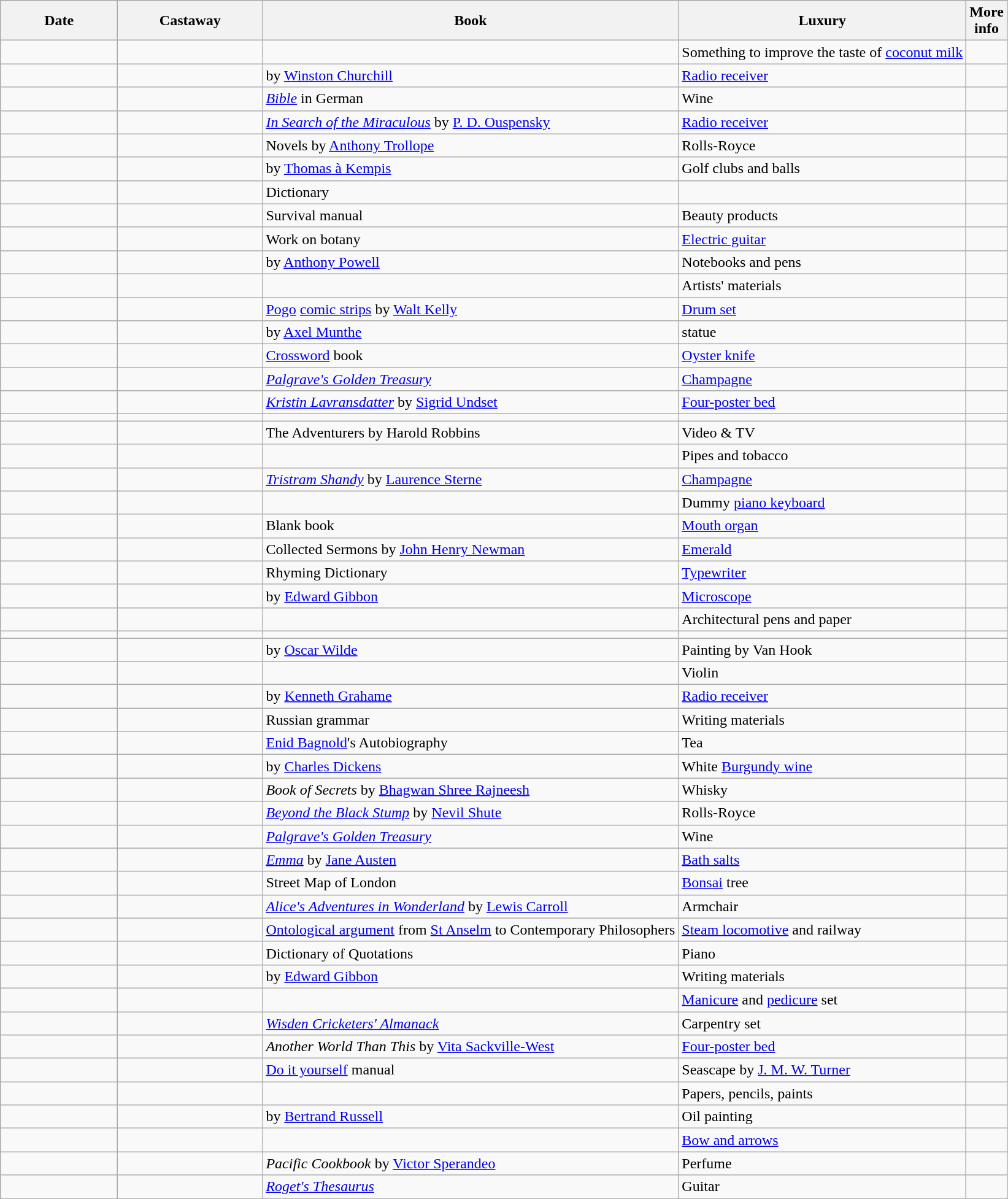<table class="wikitable sortable">
<tr>
<th width=120px>Date</th>
<th width=150px>Castaway</th>
<th>Book</th>
<th>Luxury</th>
<th class="unsortable">More<br>info</th>
</tr>
<tr>
<td></td>
<td></td>
<td></td>
<td>Something to improve the taste of <a href='#'>coconut milk</a></td>
<td></td>
</tr>
<tr>
<td></td>
<td></td>
<td> by <a href='#'>Winston Churchill</a></td>
<td><a href='#'>Radio receiver</a></td>
<td></td>
</tr>
<tr>
<td></td>
<td></td>
<td><em><a href='#'>Bible</a></em> in German</td>
<td>Wine</td>
<td></td>
</tr>
<tr>
<td></td>
<td></td>
<td><em><a href='#'>In Search of the Miraculous</a></em> by <a href='#'>P. D. Ouspensky</a></td>
<td><a href='#'>Radio receiver</a></td>
<td></td>
</tr>
<tr>
<td></td>
<td></td>
<td>Novels by <a href='#'>Anthony Trollope</a></td>
<td>Rolls-Royce</td>
<td></td>
</tr>
<tr>
<td></td>
<td></td>
<td> by <a href='#'>Thomas à Kempis</a></td>
<td>Golf clubs and balls</td>
<td></td>
</tr>
<tr>
<td></td>
<td></td>
<td>Dictionary</td>
<td></td>
<td></td>
</tr>
<tr>
<td></td>
<td></td>
<td>Survival manual</td>
<td>Beauty products</td>
<td></td>
</tr>
<tr>
<td></td>
<td></td>
<td>Work on botany</td>
<td><a href='#'>Electric guitar</a></td>
<td></td>
</tr>
<tr>
<td></td>
<td></td>
<td> by <a href='#'>Anthony Powell</a></td>
<td>Notebooks and pens</td>
<td></td>
</tr>
<tr>
<td></td>
<td></td>
<td></td>
<td>Artists' materials</td>
<td></td>
</tr>
<tr>
<td></td>
<td></td>
<td><a href='#'>Pogo</a> <a href='#'>comic strips</a> by <a href='#'>Walt Kelly</a></td>
<td><a href='#'>Drum set</a></td>
<td></td>
</tr>
<tr>
<td></td>
<td></td>
<td> by <a href='#'>Axel Munthe</a></td>
<td> statue</td>
<td></td>
</tr>
<tr>
<td></td>
<td></td>
<td><a href='#'>Crossword</a> book</td>
<td><a href='#'>Oyster knife</a></td>
<td></td>
</tr>
<tr>
<td></td>
<td></td>
<td><em><a href='#'>Palgrave's Golden Treasury</a></em></td>
<td><a href='#'>Champagne</a></td>
<td></td>
</tr>
<tr>
<td></td>
<td></td>
<td><em><a href='#'>Kristin Lavransdatter</a></em> by <a href='#'>Sigrid Undset</a></td>
<td><a href='#'>Four-poster bed</a></td>
<td></td>
</tr>
<tr>
<td></td>
<td></td>
<td></td>
<td></td>
<td></td>
</tr>
<tr>
<td></td>
<td></td>
<td>The Adventurers by Harold Robbins</td>
<td>Video & TV</td>
<td></td>
</tr>
<tr>
<td></td>
<td></td>
<td></td>
<td>Pipes and tobacco</td>
<td></td>
</tr>
<tr>
<td></td>
<td></td>
<td><em><a href='#'>Tristram Shandy</a></em> by <a href='#'>Laurence Sterne</a></td>
<td><a href='#'>Champagne</a></td>
<td></td>
</tr>
<tr>
<td></td>
<td></td>
<td></td>
<td>Dummy <a href='#'>piano keyboard</a></td>
<td></td>
</tr>
<tr>
<td></td>
<td></td>
<td>Blank book</td>
<td><a href='#'>Mouth organ</a></td>
<td></td>
</tr>
<tr>
<td></td>
<td></td>
<td>Collected Sermons by <a href='#'>John Henry Newman</a></td>
<td><a href='#'>Emerald</a></td>
<td></td>
</tr>
<tr>
<td></td>
<td></td>
<td>Rhyming Dictionary</td>
<td><a href='#'>Typewriter</a></td>
<td></td>
</tr>
<tr>
<td></td>
<td></td>
<td> by <a href='#'>Edward Gibbon</a></td>
<td><a href='#'>Microscope</a></td>
<td></td>
</tr>
<tr>
<td></td>
<td></td>
<td></td>
<td>Architectural pens and paper</td>
<td></td>
</tr>
<tr>
<td></td>
<td></td>
<td></td>
<td></td>
<td></td>
</tr>
<tr>
<td></td>
<td></td>
<td> by <a href='#'>Oscar Wilde</a></td>
<td>Painting by Van Hook</td>
<td></td>
</tr>
<tr>
<td></td>
<td></td>
<td></td>
<td>Violin</td>
<td></td>
</tr>
<tr>
<td></td>
<td></td>
<td> by <a href='#'>Kenneth Grahame</a></td>
<td><a href='#'>Radio receiver</a></td>
<td></td>
</tr>
<tr>
<td></td>
<td></td>
<td>Russian grammar</td>
<td>Writing materials</td>
<td></td>
</tr>
<tr>
<td></td>
<td></td>
<td><a href='#'>Enid Bagnold</a>'s Autobiography</td>
<td>Tea</td>
<td></td>
</tr>
<tr>
<td></td>
<td></td>
<td> by <a href='#'>Charles Dickens</a></td>
<td>White <a href='#'>Burgundy wine</a></td>
<td></td>
</tr>
<tr>
<td></td>
<td></td>
<td><em>Book of Secrets</em> by <a href='#'>Bhagwan Shree Rajneesh</a></td>
<td>Whisky</td>
<td></td>
</tr>
<tr>
<td></td>
<td></td>
<td><em><a href='#'>Beyond the Black Stump</a></em> by <a href='#'>Nevil Shute</a></td>
<td>Rolls-Royce</td>
<td></td>
</tr>
<tr>
<td></td>
<td></td>
<td><em><a href='#'>Palgrave's Golden Treasury</a></em></td>
<td>Wine</td>
<td></td>
</tr>
<tr>
<td></td>
<td></td>
<td><em><a href='#'>Emma</a></em> by <a href='#'>Jane Austen</a></td>
<td><a href='#'>Bath salts</a></td>
<td></td>
</tr>
<tr>
<td></td>
<td></td>
<td>Street Map of London</td>
<td><a href='#'>Bonsai</a> tree</td>
<td></td>
</tr>
<tr>
<td></td>
<td></td>
<td><em><a href='#'>Alice's Adventures in Wonderland</a></em> by <a href='#'>Lewis Carroll</a></td>
<td>Armchair</td>
<td></td>
</tr>
<tr>
<td></td>
<td></td>
<td><a href='#'>Ontological argument</a> from <a href='#'>St Anselm</a> to Contemporary Philosophers</td>
<td><a href='#'>Steam locomotive</a> and railway</td>
<td></td>
</tr>
<tr>
<td></td>
<td></td>
<td>Dictionary of Quotations</td>
<td>Piano</td>
<td></td>
</tr>
<tr>
<td></td>
<td></td>
<td> by <a href='#'>Edward Gibbon</a></td>
<td>Writing materials</td>
<td></td>
</tr>
<tr>
<td></td>
<td></td>
<td></td>
<td><a href='#'>Manicure</a> and <a href='#'>pedicure</a> set</td>
<td></td>
</tr>
<tr>
<td></td>
<td></td>
<td><em><a href='#'>Wisden Cricketers' Almanack</a></em></td>
<td>Carpentry set</td>
<td></td>
</tr>
<tr>
<td></td>
<td></td>
<td><em>Another World Than This</em> by <a href='#'>Vita Sackville-West</a></td>
<td><a href='#'>Four-poster bed</a></td>
<td></td>
</tr>
<tr>
<td></td>
<td></td>
<td><a href='#'>Do it yourself</a> manual</td>
<td>Seascape by <a href='#'>J. M. W. Turner</a></td>
<td></td>
</tr>
<tr>
<td></td>
<td></td>
<td></td>
<td>Papers, pencils, paints</td>
<td></td>
</tr>
<tr>
<td></td>
<td></td>
<td> by <a href='#'>Bertrand Russell</a></td>
<td>Oil painting</td>
<td></td>
</tr>
<tr>
<td></td>
<td></td>
<td></td>
<td><a href='#'>Bow and arrows</a></td>
<td></td>
</tr>
<tr>
<td></td>
<td></td>
<td><em>Pacific Cookbook</em> by <a href='#'>Victor Sperandeo</a></td>
<td>Perfume</td>
<td></td>
</tr>
<tr>
<td></td>
<td></td>
<td><em><a href='#'>Roget's Thesaurus</a></em></td>
<td>Guitar</td>
<td></td>
</tr>
</table>
